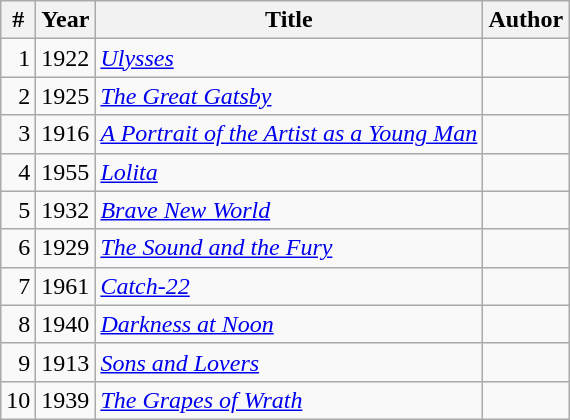<table class="wikitable sortable">
<tr>
<th>#</th>
<th>Year</th>
<th>Title</th>
<th>Author</th>
</tr>
<tr style="text-align:left;">
<td align="right">1</td>
<td>1922</td>
<td><em><a href='#'>Ulysses</a></em></td>
<td></td>
</tr>
<tr style="text-align:left;">
<td align="right">2</td>
<td>1925</td>
<td><em><a href='#'>The Great Gatsby</a></em></td>
<td></td>
</tr>
<tr style="text-align:left;">
<td align="right">3</td>
<td>1916</td>
<td><em><a href='#'>A Portrait of the Artist as a Young Man</a></em></td>
<td></td>
</tr>
<tr style="text-align:left;">
<td align="right">4</td>
<td>1955</td>
<td><em><a href='#'>Lolita</a></em></td>
<td></td>
</tr>
<tr style="text-align:left;">
<td align="right">5</td>
<td>1932</td>
<td><em><a href='#'>Brave New World</a></em></td>
<td></td>
</tr>
<tr style="text-align:left;">
<td align="right">6</td>
<td>1929</td>
<td><em><a href='#'>The Sound and the Fury</a></em></td>
<td></td>
</tr>
<tr style="text-align:left;">
<td align="right">7</td>
<td>1961</td>
<td><em><a href='#'>Catch-22</a></em></td>
<td></td>
</tr>
<tr style="text-align:left;">
<td align="right">8</td>
<td>1940</td>
<td><em><a href='#'>Darkness at Noon</a></em></td>
<td></td>
</tr>
<tr style="text-align:left;">
<td align="right">9</td>
<td>1913</td>
<td><em><a href='#'>Sons and Lovers</a></em></td>
<td></td>
</tr>
<tr style="text-align:left;">
<td align="right">10</td>
<td>1939</td>
<td><em><a href='#'>The Grapes of Wrath</a></em></td>
<td></td>
</tr>
</table>
